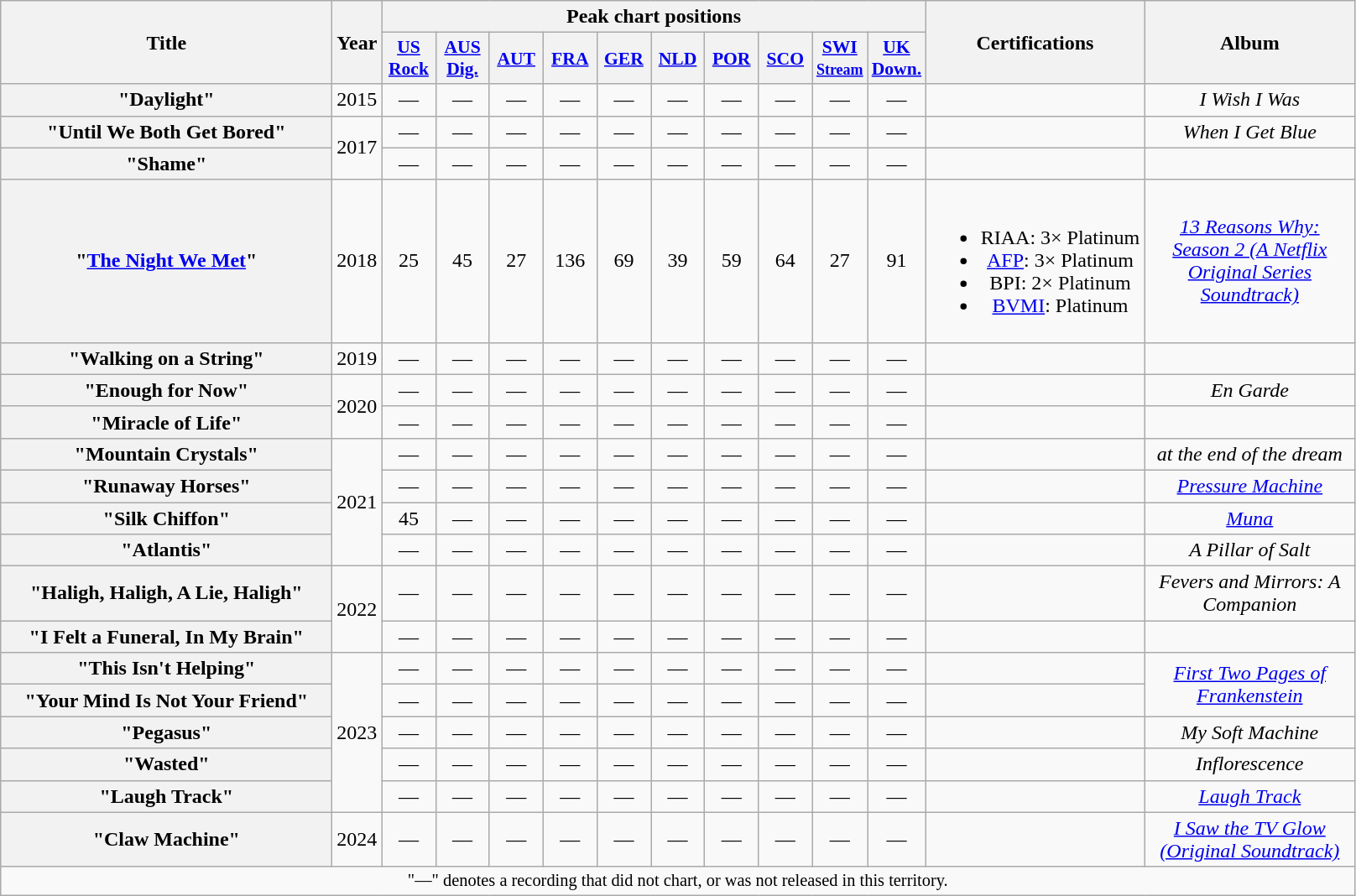<table class="wikitable plainrowheaders" style="text-align:center;">
<tr>
<th scope="col" rowspan="2" style="width:16em;">Title</th>
<th scope="col" rowspan="2" style="width:1em;">Year</th>
<th scope="col" colspan="10">Peak chart positions</th>
<th scope="col" rowspan="2">Certifications</th>
<th scope="col" rowspan="2" style="width:10em;">Album</th>
</tr>
<tr>
<th scope="col" style="width:2.5em;font-size:90%;"><a href='#'>US<br>Rock</a><br></th>
<th scope="col" style="width:2.5em;font-size:90%;"><a href='#'>AUS<br>Dig.</a><br></th>
<th scope="col" style="width:2.5em;font-size:90%;"><a href='#'>AUT</a><br></th>
<th scope="col" style="width:2.5em;font-size:90%;"><a href='#'>FRA</a><br></th>
<th scope="col" style="width:2.5em;font-size:90%;"><a href='#'>GER</a><br></th>
<th scope="col" style="width:2.5em;font-size:90%;"><a href='#'>NLD</a><br></th>
<th scope="col" style="width:2.5em;font-size:90%;"><a href='#'>POR</a><br></th>
<th scope="col" style="width:2.5em;font-size:90%;"><a href='#'>SCO</a><br></th>
<th scope="col" style="width:2.5em;font-size:90%;"><a href='#'>SWI<br><small>Stream</small></a><br></th>
<th scope="col" style="width:2.5em;font-size:90%;"><a href='#'>UK<br>Down.</a><br></th>
</tr>
<tr>
<th scope="row">"Daylight"<br></th>
<td>2015</td>
<td>—</td>
<td>—</td>
<td>—</td>
<td>—</td>
<td>—</td>
<td>—</td>
<td>—</td>
<td>—</td>
<td>—</td>
<td>—</td>
<td></td>
<td><em>I Wish I Was</em></td>
</tr>
<tr>
<th scope="row">"Until We Both Get Bored"<br></th>
<td rowspan="2">2017</td>
<td>—</td>
<td>—</td>
<td>—</td>
<td>—</td>
<td>—</td>
<td>—</td>
<td>—</td>
<td>—</td>
<td>—</td>
<td>—</td>
<td></td>
<td><em>When I Get Blue</em></td>
</tr>
<tr>
<th scope="row">"Shame"<br></th>
<td>—</td>
<td>—</td>
<td>—</td>
<td>—</td>
<td>—</td>
<td>—</td>
<td>—</td>
<td>—</td>
<td>—</td>
<td>—</td>
<td></td>
<td></td>
</tr>
<tr>
<th scope="row">"<a href='#'>The Night We Met</a>"<br></th>
<td>2018</td>
<td>25</td>
<td>45</td>
<td>27</td>
<td>136</td>
<td>69</td>
<td>39</td>
<td>59</td>
<td>64</td>
<td>27</td>
<td>91</td>
<td><br><ul><li>RIAA: 3× Platinum</li><li><a href='#'>AFP</a>: 3× Platinum</li><li>BPI: 2× Platinum</li><li><a href='#'>BVMI</a>: Platinum</li></ul></td>
<td><em><a href='#'>13 Reasons Why: Season 2 (A Netflix Original Series Soundtrack)</a></em></td>
</tr>
<tr>
<th scope="row">"Walking on a String"<br></th>
<td>2019</td>
<td>—</td>
<td>—</td>
<td>—</td>
<td>—</td>
<td>—</td>
<td>—</td>
<td>—</td>
<td>—</td>
<td>—</td>
<td>—</td>
<td></td>
<td></td>
</tr>
<tr>
<th scope="row">"Enough for Now"<br></th>
<td rowspan="2">2020</td>
<td>—</td>
<td>—</td>
<td>—</td>
<td>—</td>
<td>—</td>
<td>—</td>
<td>—</td>
<td>—</td>
<td>—</td>
<td>—</td>
<td></td>
<td><em>En Garde</em></td>
</tr>
<tr>
<th scope="row">"Miracle of Life"<br></th>
<td>—</td>
<td>—</td>
<td>—</td>
<td>—</td>
<td>—</td>
<td>—</td>
<td>—</td>
<td>—</td>
<td>—</td>
<td>—</td>
<td></td>
<td></td>
</tr>
<tr>
<th scope="row">"Mountain Crystals"<br></th>
<td rowspan="4">2021</td>
<td>—</td>
<td>—</td>
<td>—</td>
<td>—</td>
<td>—</td>
<td>—</td>
<td>—</td>
<td>—</td>
<td>—</td>
<td>—</td>
<td></td>
<td><em>at the end of the dream</em></td>
</tr>
<tr>
<th scope="row">"Runaway Horses"<br></th>
<td>—</td>
<td>—</td>
<td>—</td>
<td>—</td>
<td>—</td>
<td>—</td>
<td>—</td>
<td>—</td>
<td>—</td>
<td>—</td>
<td></td>
<td><em><a href='#'>Pressure Machine</a></em></td>
</tr>
<tr>
<th scope="row">"Silk Chiffon"<br></th>
<td>45</td>
<td>—</td>
<td>—</td>
<td>—</td>
<td>—</td>
<td>—</td>
<td>—</td>
<td>—</td>
<td>—</td>
<td>—</td>
<td></td>
<td><em><a href='#'>Muna</a></em></td>
</tr>
<tr>
<th scope="row">"Atlantis"<br></th>
<td>—</td>
<td>—</td>
<td>—</td>
<td>—</td>
<td>—</td>
<td>—</td>
<td>—</td>
<td>—</td>
<td>—</td>
<td>—</td>
<td></td>
<td><em>A Pillar of Salt</em></td>
</tr>
<tr>
<th scope="row">"Haligh, Haligh, A Lie, Haligh" </th>
<td rowspan="2">2022</td>
<td>—</td>
<td>—</td>
<td>—</td>
<td>—</td>
<td>—</td>
<td>—</td>
<td>—</td>
<td>—</td>
<td>—</td>
<td>—</td>
<td></td>
<td><em>Fevers and Mirrors: A Companion</em></td>
</tr>
<tr>
<th scope="row">"I Felt a Funeral, In My Brain"<br></th>
<td>—</td>
<td>—</td>
<td>—</td>
<td>—</td>
<td>—</td>
<td>—</td>
<td>—</td>
<td>—</td>
<td>—</td>
<td>—</td>
<td></td>
<td></td>
</tr>
<tr>
<th scope="row">"This Isn't Helping"<br></th>
<td rowspan="5">2023</td>
<td>—</td>
<td>—</td>
<td>—</td>
<td>—</td>
<td>—</td>
<td>—</td>
<td>—</td>
<td>—</td>
<td>—</td>
<td>—</td>
<td></td>
<td rowspan="2"><em><a href='#'>First Two Pages of Frankenstein</a></em></td>
</tr>
<tr>
<th scope="row">"Your Mind Is Not Your Friend"<br></th>
<td>—</td>
<td>—</td>
<td>—</td>
<td>—</td>
<td>—</td>
<td>—</td>
<td>—</td>
<td>—</td>
<td>—</td>
<td>—</td>
<td></td>
</tr>
<tr>
<th scope="row">"Pegasus"<br> </th>
<td>—</td>
<td>—</td>
<td>—</td>
<td>—</td>
<td>—</td>
<td>—</td>
<td>—</td>
<td>—</td>
<td>—</td>
<td>—</td>
<td></td>
<td><em>My Soft Machine</em></td>
</tr>
<tr>
<th scope="row">"Wasted"<br></th>
<td>—</td>
<td>—</td>
<td>—</td>
<td>—</td>
<td>—</td>
<td>—</td>
<td>—</td>
<td>—</td>
<td>—</td>
<td>—</td>
<td></td>
<td><em>Inflorescence</em></td>
</tr>
<tr>
<th scope="row">"Laugh Track"<br></th>
<td>—</td>
<td>—</td>
<td>—</td>
<td>—</td>
<td>—</td>
<td>—</td>
<td>—</td>
<td>—</td>
<td>—</td>
<td>—</td>
<td></td>
<td><em><a href='#'>Laugh Track</a></em></td>
</tr>
<tr>
<th scope="row">"Claw Machine"<br></th>
<td>2024</td>
<td>—</td>
<td>—</td>
<td>—</td>
<td>—</td>
<td>—</td>
<td>—</td>
<td>—</td>
<td>—</td>
<td>—</td>
<td>—</td>
<td></td>
<td><a href='#'><em>I Saw the TV Glow (Original Soundtrack)</em></a></td>
</tr>
<tr>
<td colspan="14" style="font-size:85%;">"—" denotes a recording that did not chart, or was not released in this territory.</td>
</tr>
</table>
